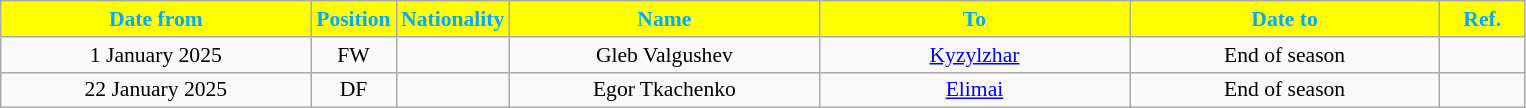<table class="wikitable" style="text-align:center; font-size:90%; ">
<tr>
<th style="background:#ffff00; color:#00AAFF; width:200px;">Date from</th>
<th style="background:#ffff00; color:#00AAFF; width:50px;">Position</th>
<th style="background:#ffff00; color:#00AAFF; width:50px;">Nationality</th>
<th style="background:#ffff00; color:#00AAFF; width:200px;">Name</th>
<th style="background:#ffff00; color:#00AAFF; width:200px;">To</th>
<th style="background:#ffff00; color:#00AAFF; width:200px;">Date to</th>
<th style="background:#ffff00; color:#00AAFF; width:50px;">Ref.</th>
</tr>
<tr>
<td>1 January 2025</td>
<td>FW</td>
<td></td>
<td>Gleb Valgushev</td>
<td><a href='#'>Kyzylzhar</a></td>
<td>End of season</td>
<td></td>
</tr>
<tr>
<td>22 January 2025</td>
<td>DF</td>
<td></td>
<td>Egor Tkachenko</td>
<td><a href='#'>Elimai</a></td>
<td>End of season</td>
<td></td>
</tr>
</table>
